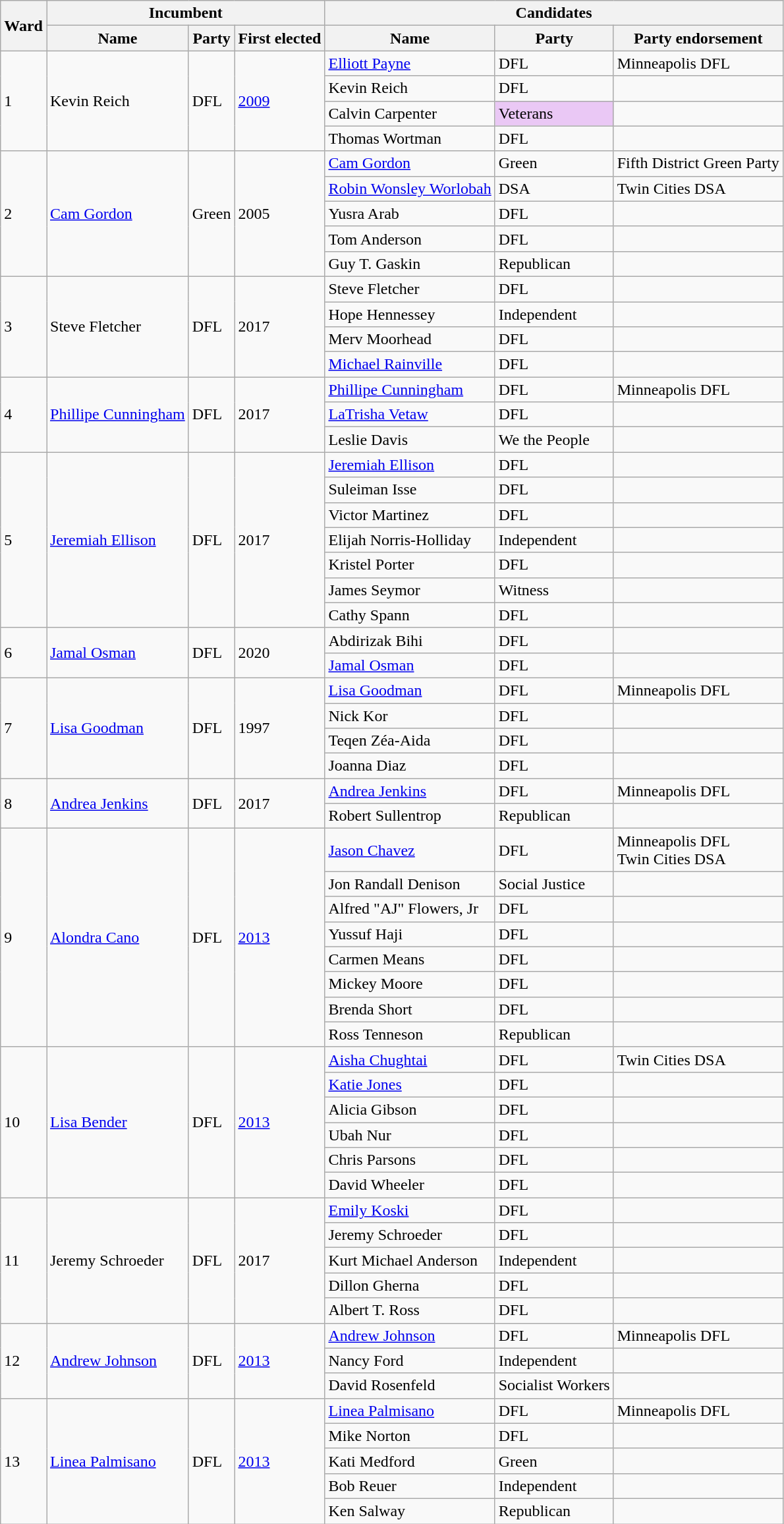<table class="wikitable">
<tr>
<th rowspan="2">Ward</th>
<th colspan="3">Incumbent</th>
<th colspan="3">Candidates</th>
</tr>
<tr>
<th>Name</th>
<th>Party</th>
<th>First elected</th>
<th>Name</th>
<th>Party</th>
<th>Party endorsement</th>
</tr>
<tr>
<td rowspan="4">1</td>
<td rowspan="4">Kevin Reich</td>
<td rowspan="4" >DFL</td>
<td rowspan="4"><a href='#'>2009</a></td>
<td><a href='#'>Elliott Payne</a></td>
<td>DFL</td>
<td>Minneapolis DFL</td>
</tr>
<tr>
<td>Kevin Reich</td>
<td>DFL</td>
<td></td>
</tr>
<tr>
<td>Calvin Carpenter</td>
<td style="background-color:#eac8f5">Veterans</td>
<td></td>
</tr>
<tr>
<td>Thomas Wortman</td>
<td>DFL</td>
<td></td>
</tr>
<tr>
<td rowspan="5">2</td>
<td rowspan="5"><a href='#'>Cam Gordon</a></td>
<td rowspan="5" >Green</td>
<td rowspan="5">2005</td>
<td><a href='#'>Cam Gordon</a></td>
<td>Green</td>
<td>Fifth District Green Party</td>
</tr>
<tr>
<td><a href='#'>Robin Wonsley Worlobah</a></td>
<td>DSA</td>
<td>Twin Cities DSA</td>
</tr>
<tr>
<td>Yusra Arab</td>
<td>DFL</td>
<td></td>
</tr>
<tr>
<td>Tom Anderson</td>
<td>DFL</td>
<td></td>
</tr>
<tr>
<td>Guy T. Gaskin</td>
<td>Republican</td>
<td></td>
</tr>
<tr>
<td rowspan="4">3</td>
<td rowspan="4">Steve Fletcher</td>
<td rowspan="4" >DFL</td>
<td rowspan="4">2017</td>
<td>Steve Fletcher</td>
<td>DFL</td>
<td></td>
</tr>
<tr>
<td>Hope Hennessey</td>
<td>Independent</td>
<td></td>
</tr>
<tr>
<td>Merv Moorhead</td>
<td>DFL</td>
<td></td>
</tr>
<tr>
<td><a href='#'>Michael Rainville</a></td>
<td>DFL</td>
<td></td>
</tr>
<tr>
<td rowspan="3">4</td>
<td rowspan="3"><a href='#'>Phillipe Cunningham</a></td>
<td rowspan="3" >DFL</td>
<td rowspan="3">2017</td>
<td><a href='#'>Phillipe Cunningham</a></td>
<td>DFL</td>
<td>Minneapolis DFL</td>
</tr>
<tr>
<td><a href='#'>LaTrisha Vetaw</a></td>
<td>DFL</td>
<td></td>
</tr>
<tr>
<td>Leslie Davis</td>
<td>We the People</td>
<td></td>
</tr>
<tr>
<td rowspan="7">5</td>
<td rowspan="7"><a href='#'>Jeremiah Ellison</a></td>
<td rowspan="7" >DFL</td>
<td rowspan="7">2017</td>
<td><a href='#'>Jeremiah Ellison</a></td>
<td>DFL</td>
<td></td>
</tr>
<tr>
<td>Suleiman Isse</td>
<td>DFL</td>
<td></td>
</tr>
<tr>
<td>Victor Martinez</td>
<td>DFL</td>
<td></td>
</tr>
<tr>
<td>Elijah Norris-Holliday</td>
<td>Independent</td>
<td></td>
</tr>
<tr>
<td>Kristel Porter</td>
<td>DFL</td>
<td></td>
</tr>
<tr>
<td>James Seymor</td>
<td>Witness</td>
<td></td>
</tr>
<tr>
<td>Cathy Spann</td>
<td>DFL</td>
<td></td>
</tr>
<tr>
<td rowspan="2">6</td>
<td rowspan="2"><a href='#'>Jamal Osman</a></td>
<td rowspan="2" >DFL</td>
<td rowspan="2">2020</td>
<td>Abdirizak Bihi</td>
<td>DFL</td>
<td></td>
</tr>
<tr>
<td><a href='#'>Jamal Osman</a></td>
<td>DFL</td>
<td></td>
</tr>
<tr>
<td rowspan="4">7</td>
<td rowspan="4"><a href='#'>Lisa Goodman</a></td>
<td rowspan="4" >DFL</td>
<td rowspan="4">1997</td>
<td><a href='#'>Lisa Goodman</a></td>
<td>DFL</td>
<td>Minneapolis DFL</td>
</tr>
<tr>
<td>Nick Kor</td>
<td>DFL</td>
<td></td>
</tr>
<tr>
<td>Teqen Zéa-Aida</td>
<td>DFL</td>
<td></td>
</tr>
<tr>
<td>Joanna Diaz</td>
<td>DFL</td>
<td></td>
</tr>
<tr>
<td rowspan="2">8</td>
<td rowspan="2"><a href='#'>Andrea Jenkins</a></td>
<td rowspan="2" >DFL</td>
<td rowspan="2">2017</td>
<td><a href='#'>Andrea Jenkins</a></td>
<td>DFL</td>
<td>Minneapolis DFL</td>
</tr>
<tr>
<td>Robert Sullentrop</td>
<td>Republican</td>
<td></td>
</tr>
<tr>
<td rowspan="8">9</td>
<td rowspan="8"><a href='#'>Alondra Cano</a></td>
<td rowspan="8" >DFL</td>
<td rowspan="8"><a href='#'>2013</a></td>
<td><a href='#'>Jason Chavez</a></td>
<td>DFL</td>
<td>Minneapolis DFL<br>Twin Cities DSA</td>
</tr>
<tr>
<td>Jon Randall Denison</td>
<td>Social Justice</td>
<td></td>
</tr>
<tr>
<td>Alfred "AJ" Flowers, Jr</td>
<td>DFL</td>
<td></td>
</tr>
<tr>
<td>Yussuf Haji</td>
<td>DFL</td>
<td></td>
</tr>
<tr>
<td>Carmen Means</td>
<td>DFL</td>
<td></td>
</tr>
<tr>
<td>Mickey Moore</td>
<td>DFL</td>
<td></td>
</tr>
<tr>
<td>Brenda Short</td>
<td>DFL</td>
<td></td>
</tr>
<tr>
<td>Ross Tenneson</td>
<td>Republican</td>
<td></td>
</tr>
<tr>
<td rowspan="6">10</td>
<td rowspan="6"><a href='#'>Lisa Bender</a></td>
<td rowspan="6" >DFL</td>
<td rowspan="6"><a href='#'>2013</a></td>
<td><a href='#'>Aisha Chughtai</a></td>
<td>DFL</td>
<td>Twin Cities DSA</td>
</tr>
<tr>
<td><a href='#'>Katie Jones</a></td>
<td>DFL</td>
<td></td>
</tr>
<tr>
<td>Alicia Gibson</td>
<td>DFL</td>
<td></td>
</tr>
<tr>
<td>Ubah Nur</td>
<td>DFL</td>
<td></td>
</tr>
<tr>
<td>Chris Parsons</td>
<td>DFL</td>
<td></td>
</tr>
<tr>
<td>David Wheeler</td>
<td>DFL</td>
<td></td>
</tr>
<tr>
<td rowspan="5">11</td>
<td rowspan="5">Jeremy Schroeder</td>
<td rowspan="5" >DFL</td>
<td rowspan="5">2017</td>
<td><a href='#'>Emily Koski</a></td>
<td>DFL</td>
<td></td>
</tr>
<tr>
<td>Jeremy Schroeder</td>
<td>DFL</td>
<td></td>
</tr>
<tr>
<td>Kurt Michael Anderson</td>
<td>Independent</td>
<td></td>
</tr>
<tr>
<td>Dillon Gherna</td>
<td>DFL</td>
<td></td>
</tr>
<tr>
<td>Albert T. Ross</td>
<td>DFL</td>
<td></td>
</tr>
<tr>
<td rowspan="3">12</td>
<td rowspan="3"><a href='#'>Andrew Johnson</a></td>
<td rowspan="3" >DFL</td>
<td rowspan="3"><a href='#'>2013</a></td>
<td><a href='#'>Andrew Johnson</a></td>
<td>DFL</td>
<td>Minneapolis DFL</td>
</tr>
<tr>
<td>Nancy Ford</td>
<td>Independent</td>
<td></td>
</tr>
<tr>
<td>David Rosenfeld</td>
<td>Socialist Workers</td>
<td></td>
</tr>
<tr>
<td rowspan="5">13</td>
<td rowspan="5"><a href='#'>Linea Palmisano</a></td>
<td rowspan="5" >DFL</td>
<td rowspan="5"><a href='#'>2013</a></td>
<td><a href='#'>Linea Palmisano</a></td>
<td>DFL</td>
<td>Minneapolis DFL</td>
</tr>
<tr>
<td>Mike Norton</td>
<td>DFL</td>
<td></td>
</tr>
<tr>
<td>Kati Medford</td>
<td>Green</td>
<td></td>
</tr>
<tr>
<td>Bob Reuer</td>
<td>Independent</td>
<td></td>
</tr>
<tr>
<td>Ken Salway</td>
<td>Republican</td>
<td></td>
</tr>
</table>
